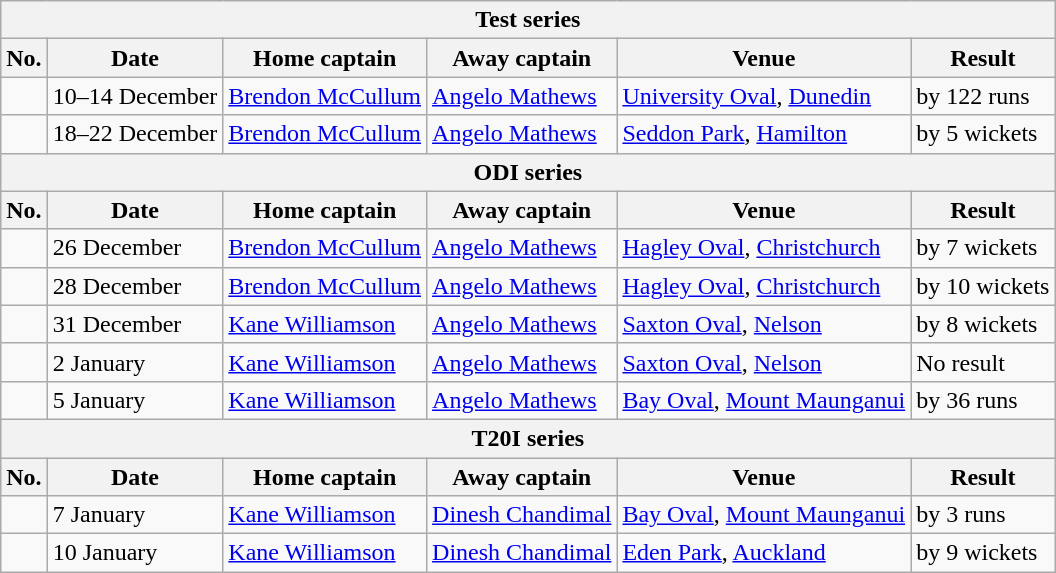<table class="wikitable">
<tr>
<th colspan="9">Test series</th>
</tr>
<tr>
<th>No.</th>
<th>Date</th>
<th>Home captain</th>
<th>Away captain</th>
<th>Venue</th>
<th>Result</th>
</tr>
<tr>
<td></td>
<td>10–14 December</td>
<td><a href='#'>Brendon McCullum</a></td>
<td><a href='#'>Angelo Mathews</a></td>
<td><a href='#'>University Oval</a>, <a href='#'>Dunedin</a></td>
<td> by 122 runs</td>
</tr>
<tr>
<td></td>
<td>18–22 December</td>
<td><a href='#'>Brendon McCullum</a></td>
<td><a href='#'>Angelo Mathews</a></td>
<td><a href='#'>Seddon Park</a>, <a href='#'>Hamilton</a></td>
<td> by 5 wickets</td>
</tr>
<tr>
<th colspan="9">ODI series</th>
</tr>
<tr>
<th>No.</th>
<th>Date</th>
<th>Home captain</th>
<th>Away captain</th>
<th>Venue</th>
<th>Result</th>
</tr>
<tr>
<td></td>
<td>26 December</td>
<td><a href='#'>Brendon McCullum</a></td>
<td><a href='#'>Angelo Mathews</a></td>
<td><a href='#'>Hagley Oval</a>, <a href='#'>Christchurch</a></td>
<td> by 7 wickets</td>
</tr>
<tr>
<td></td>
<td>28 December</td>
<td><a href='#'>Brendon McCullum</a></td>
<td><a href='#'>Angelo Mathews</a></td>
<td><a href='#'>Hagley Oval</a>, <a href='#'>Christchurch</a></td>
<td> by 10 wickets</td>
</tr>
<tr>
<td></td>
<td>31 December</td>
<td><a href='#'>Kane Williamson</a></td>
<td><a href='#'>Angelo Mathews</a></td>
<td><a href='#'>Saxton Oval</a>, <a href='#'>Nelson</a></td>
<td> by 8 wickets</td>
</tr>
<tr>
<td></td>
<td>2 January</td>
<td><a href='#'>Kane Williamson</a></td>
<td><a href='#'>Angelo Mathews</a></td>
<td><a href='#'>Saxton Oval</a>, <a href='#'>Nelson</a></td>
<td>No result</td>
</tr>
<tr>
<td></td>
<td>5 January</td>
<td><a href='#'>Kane Williamson</a></td>
<td><a href='#'>Angelo Mathews</a></td>
<td><a href='#'>Bay Oval</a>, <a href='#'>Mount Maunganui</a></td>
<td> by 36 runs</td>
</tr>
<tr>
<th colspan="9">T20I series</th>
</tr>
<tr>
<th>No.</th>
<th>Date</th>
<th>Home captain</th>
<th>Away captain</th>
<th>Venue</th>
<th>Result</th>
</tr>
<tr>
<td></td>
<td>7 January</td>
<td><a href='#'>Kane Williamson</a></td>
<td><a href='#'>Dinesh Chandimal</a></td>
<td><a href='#'>Bay Oval</a>, <a href='#'>Mount Maunganui</a></td>
<td> by 3 runs</td>
</tr>
<tr>
<td></td>
<td>10 January</td>
<td><a href='#'>Kane Williamson</a></td>
<td><a href='#'>Dinesh Chandimal</a></td>
<td><a href='#'>Eden Park</a>, <a href='#'>Auckland</a></td>
<td> by 9 wickets</td>
</tr>
</table>
